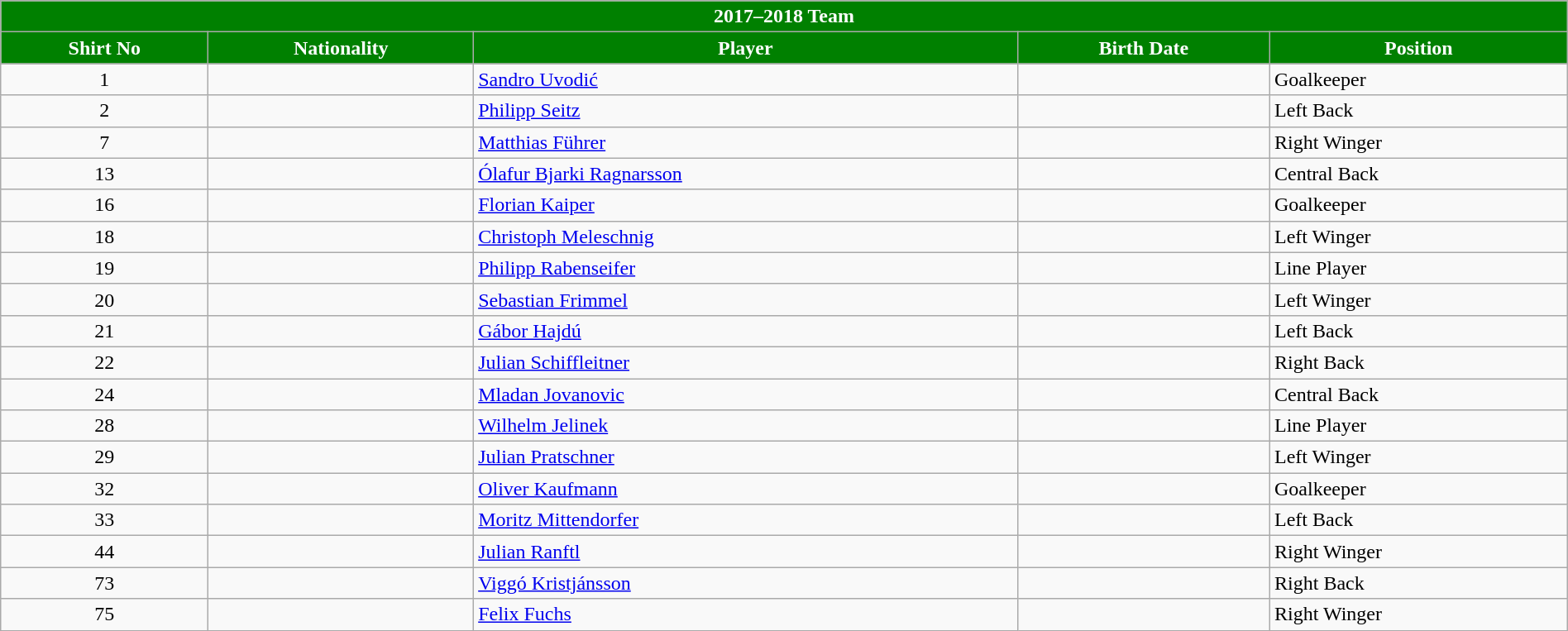<table class="wikitable collapsible collapsed" style="width:100%;">
<tr>
<th colspan=5 style="background-color:#008000;color:#FFFFFF;text-align:center;"><strong>2017–2018 Team</strong></th>
</tr>
<tr>
<th style="color:#FFFFFF; background:#008000">Shirt No</th>
<th style="color:#FFFFFF; background:#008000">Nationality</th>
<th style="color:#FFFFFF; background:#008000">Player</th>
<th style="color:#FFFFFF; background:#008000">Birth Date</th>
<th style="color:#FFFFFF; background:#008000">Position</th>
</tr>
<tr>
<td align=center>1</td>
<td></td>
<td><a href='#'>Sandro Uvodić</a></td>
<td></td>
<td>Goalkeeper</td>
</tr>
<tr>
<td align=center>2</td>
<td></td>
<td><a href='#'>Philipp Seitz</a></td>
<td></td>
<td>Left Back</td>
</tr>
<tr>
<td align=center>7</td>
<td></td>
<td><a href='#'>Matthias Führer</a></td>
<td></td>
<td>Right Winger</td>
</tr>
<tr>
<td align=center>13</td>
<td></td>
<td><a href='#'>Ólafur Bjarki Ragnarsson</a></td>
<td></td>
<td>Central Back</td>
</tr>
<tr>
<td align=center>16</td>
<td></td>
<td><a href='#'>Florian Kaiper</a></td>
<td></td>
<td>Goalkeeper</td>
</tr>
<tr>
<td align=center>18</td>
<td></td>
<td><a href='#'>Christoph Meleschnig</a></td>
<td></td>
<td>Left Winger</td>
</tr>
<tr>
<td align=center>19</td>
<td></td>
<td><a href='#'>Philipp Rabenseifer</a></td>
<td></td>
<td>Line Player</td>
</tr>
<tr>
<td align=center>20</td>
<td></td>
<td><a href='#'>Sebastian Frimmel</a></td>
<td></td>
<td>Left Winger</td>
</tr>
<tr>
<td align=center>21</td>
<td></td>
<td><a href='#'>Gábor Hajdú</a></td>
<td></td>
<td>Left Back</td>
</tr>
<tr>
<td align=center>22</td>
<td></td>
<td><a href='#'>Julian Schiffleitner</a></td>
<td></td>
<td>Right Back</td>
</tr>
<tr>
<td align=center>24</td>
<td></td>
<td><a href='#'>Mladan Jovanovic</a></td>
<td></td>
<td>Central Back</td>
</tr>
<tr>
<td align=center>28</td>
<td></td>
<td><a href='#'>Wilhelm Jelinek</a></td>
<td></td>
<td>Line Player</td>
</tr>
<tr>
<td align=center>29</td>
<td></td>
<td><a href='#'>Julian Pratschner</a></td>
<td></td>
<td>Left Winger</td>
</tr>
<tr>
<td align=center>32</td>
<td></td>
<td><a href='#'>Oliver Kaufmann</a></td>
<td></td>
<td>Goalkeeper</td>
</tr>
<tr>
<td align=center>33</td>
<td></td>
<td><a href='#'>Moritz Mittendorfer</a></td>
<td></td>
<td>Left Back</td>
</tr>
<tr>
<td align=center>44</td>
<td></td>
<td><a href='#'>Julian Ranftl</a></td>
<td></td>
<td>Right Winger</td>
</tr>
<tr>
<td align=center>73</td>
<td></td>
<td><a href='#'>Viggó Kristjánsson</a></td>
<td></td>
<td>Right Back</td>
</tr>
<tr>
<td align=center>75</td>
<td></td>
<td><a href='#'>Felix Fuchs</a></td>
<td></td>
<td>Right Winger</td>
</tr>
</table>
